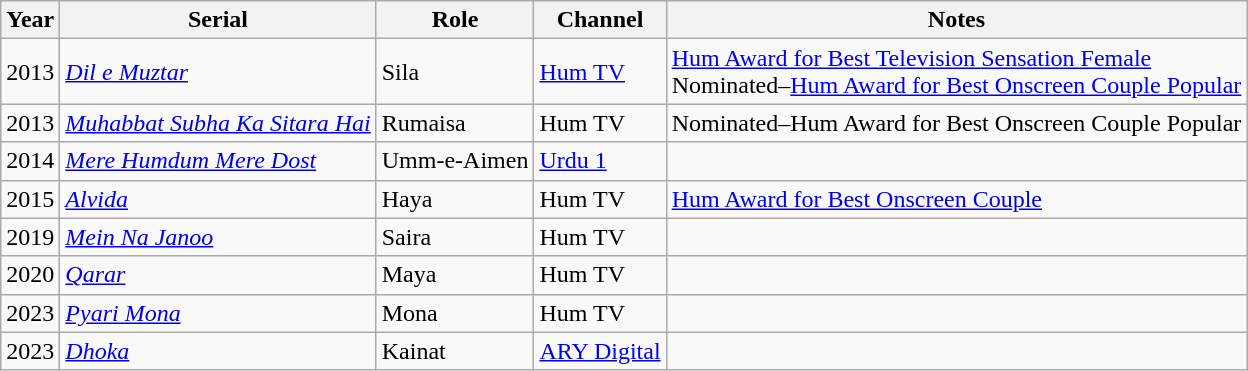<table class="wikitable">
<tr>
<th>Year</th>
<th>Serial</th>
<th>Role</th>
<th>Channel</th>
<th>Notes</th>
</tr>
<tr>
<td>2013</td>
<td><em><a href='#'>Dil e Muztar</a></em></td>
<td>Sila</td>
<td><a href='#'>Hum TV</a></td>
<td><a href='#'>Hum Award for Best Television Sensation Female</a><br>Nominated–<a href='#'>Hum Award for Best Onscreen Couple Popular</a></td>
</tr>
<tr>
<td>2013</td>
<td><em><a href='#'>Muhabbat Subha Ka Sitara Hai</a></em></td>
<td>Rumaisa</td>
<td>Hum TV</td>
<td>Nominated–Hum Award for Best Onscreen Couple Popular</td>
</tr>
<tr>
<td>2014</td>
<td><em><a href='#'>Mere Humdum Mere Dost</a></em></td>
<td>Umm-e-Aimen</td>
<td><a href='#'>Urdu 1</a></td>
<td></td>
</tr>
<tr>
<td rowspan="1">2015</td>
<td><em><a href='#'>Alvida</a></em></td>
<td>Haya</td>
<td>Hum TV</td>
<td><a href='#'>Hum Award for Best Onscreen Couple</a></td>
</tr>
<tr>
<td>2019</td>
<td><em><a href='#'>Mein Na Janoo</a></em></td>
<td>Saira</td>
<td>Hum TV</td>
<td></td>
</tr>
<tr>
<td>2020</td>
<td><em><a href='#'>Qarar</a></em></td>
<td>Maya</td>
<td>Hum TV</td>
<td></td>
</tr>
<tr>
<td>2023</td>
<td><em><a href='#'>Pyari Mona</a></em></td>
<td>Mona</td>
<td>Hum TV</td>
<td></td>
</tr>
<tr>
<td>2023</td>
<td><em><a href='#'>Dhoka</a></em></td>
<td>Kainat</td>
<td><a href='#'>ARY Digital</a></td>
<td></td>
</tr>
</table>
